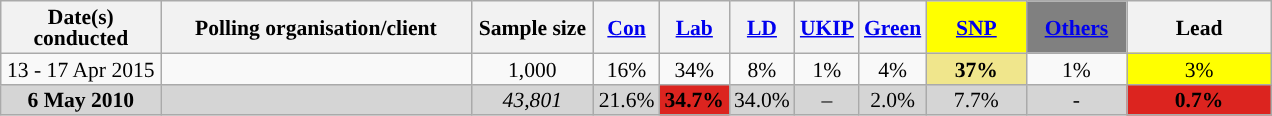<table class="wikitable sortable" style="text-align:center;font-size:90%;line-height:14px">
<tr>
<th ! style="width:100px;">Date(s)<br>conducted</th>
<th style="width:200px;">Polling organisation/client</th>
<th class="unsortable" style="width:75px;">Sample size</th>
<th class="unsortable" style="background:"><a href='#'><span>Con</span></a></th>
<th class="unsortable" style="background:"><a href='#'><span>Lab</span></a></th>
<th class="unsortable" style="background:"><a href='#'><span>LD</span></a></th>
<th class="unsortable" style="background:"><a href='#'><span>UKIP</span></a></th>
<th class="unsortable" style="background:"><a href='#'><span>Green</span></a></th>
<th class="unsortable" style="background:#ffff00; width:60px;"><a href='#'><span>SNP</span></a></th>
<th class="unsortable" style="background:gray; width:60px;"><a href='#'><span>Others</span></a></th>
<th class="unsortable" style="width:90px;">Lead</th>
</tr>
<tr>
<td>13 - 17 Apr 2015</td>
<td> </td>
<td>1,000</td>
<td>16%</td>
<td>34%</td>
<td>8%</td>
<td>1%</td>
<td>4%</td>
<td style="background:khaki"><strong>37%</strong></td>
<td>1%</td>
<td style="background:#ff0"><span>3% </span></td>
</tr>
<tr>
<td style="background:#D5D5D5"><strong>6 May 2010</strong></td>
<td style="background:#D5D5D5"></td>
<td style="background:#D5D5D5"><em>43,801</em></td>
<td style="background:#D5D5D5">21.6%</td>
<td style="background:#dc241f"><span><strong>34.7%</strong></span></td>
<td style="background:#D5D5D5">34.0%</td>
<td style="background:#D5D5D5">–</td>
<td style="background:#D5D5D5">2.0%</td>
<td style="background:#D5D5D5">7.7%</td>
<td style="background:#D5D5D5">-</td>
<td style="background:#dc241f"><span><strong>0.7% </strong></span></td>
</tr>
</table>
